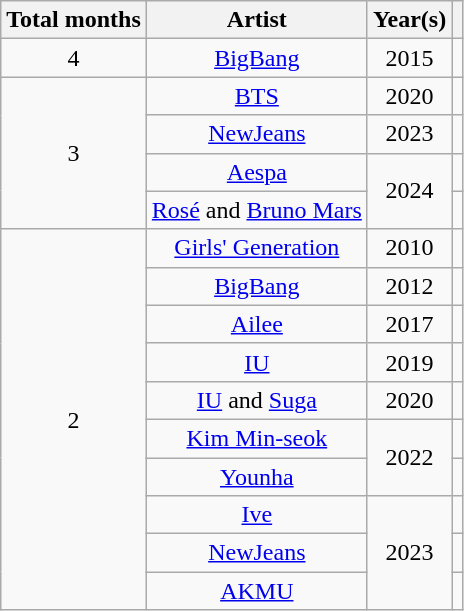<table class="wikitable" style="text-align: center;">
<tr>
<th>Total months</th>
<th>Artist</th>
<th>Year(s)</th>
<th></th>
</tr>
<tr>
<td>4</td>
<td><a href='#'>BigBang</a></td>
<td>2015</td>
<td></td>
</tr>
<tr>
<td rowspan="4">3</td>
<td><a href='#'>BTS</a></td>
<td>2020</td>
<td></td>
</tr>
<tr>
<td><a href='#'>NewJeans</a></td>
<td>2023</td>
<td></td>
</tr>
<tr>
<td><a href='#'>Aespa</a></td>
<td rowspan="2">2024</td>
<td></td>
</tr>
<tr>
<td><a href='#'>Rosé</a> and <a href='#'>Bruno Mars</a></td>
<td></td>
</tr>
<tr>
<td rowspan="10">2</td>
<td><a href='#'>Girls' Generation</a></td>
<td>2010</td>
<td></td>
</tr>
<tr>
<td><a href='#'>BigBang</a></td>
<td>2012</td>
<td></td>
</tr>
<tr>
<td><a href='#'>Ailee</a></td>
<td>2017</td>
<td></td>
</tr>
<tr>
<td><a href='#'>IU</a></td>
<td>2019</td>
<td></td>
</tr>
<tr>
<td><a href='#'>IU</a> and <a href='#'>Suga</a></td>
<td>2020</td>
<td></td>
</tr>
<tr>
<td><a href='#'>Kim Min-seok</a></td>
<td rowspan="2">2022</td>
<td></td>
</tr>
<tr>
<td><a href='#'>Younha</a></td>
<td></td>
</tr>
<tr>
<td><a href='#'>Ive</a></td>
<td rowspan="3">2023</td>
<td></td>
</tr>
<tr>
<td><a href='#'>NewJeans</a></td>
<td></td>
</tr>
<tr>
<td><a href='#'>AKMU</a></td>
<td></td>
</tr>
</table>
